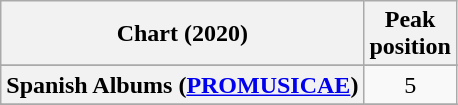<table class="wikitable sortable plainrowheaders" style="text-align:center">
<tr>
<th scope="col">Chart (2020)</th>
<th scope="col">Peak<br>position</th>
</tr>
<tr>
</tr>
<tr>
</tr>
<tr>
</tr>
<tr>
</tr>
<tr>
</tr>
<tr>
</tr>
<tr>
</tr>
<tr>
</tr>
<tr>
</tr>
<tr>
</tr>
<tr>
</tr>
<tr>
</tr>
<tr>
</tr>
<tr>
</tr>
<tr>
</tr>
<tr>
</tr>
<tr>
</tr>
<tr>
</tr>
<tr>
</tr>
<tr>
<th scope="row">Spanish Albums (<a href='#'>PROMUSICAE</a>)</th>
<td>5</td>
</tr>
<tr>
</tr>
<tr>
</tr>
<tr>
</tr>
<tr>
</tr>
<tr>
</tr>
</table>
